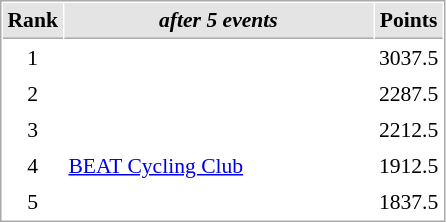<table cellspacing="1" cellpadding="3" style="border:1px solid #aaa; font-size:90%;">
<tr style="background:#e4e4e4;">
<th style="border-bottom:1px solid #aaa; width:10px;">Rank</th>
<th style="border-bottom:1px solid #aaa; width:200px; white-space:nowrap;"><em>after 5 events</em> </th>
<th style="border-bottom:1px solid #aaa; width:20px;">Points</th>
</tr>
<tr>
<td style="text-align:center;">1</td>
<td></td>
<td align="right">3037.5</td>
</tr>
<tr>
<td style="text-align:center;">2</td>
<td></td>
<td align="right">2287.5</td>
</tr>
<tr>
<td style="text-align:center;">3</td>
<td></td>
<td align="right">2212.5</td>
</tr>
<tr>
<td style="text-align:center;">4</td>
<td><a href='#'>BEAT Cycling Club</a></td>
<td align="right">1912.5</td>
</tr>
<tr>
<td style="text-align:center;">5</td>
<td></td>
<td align="right">1837.5</td>
</tr>
</table>
